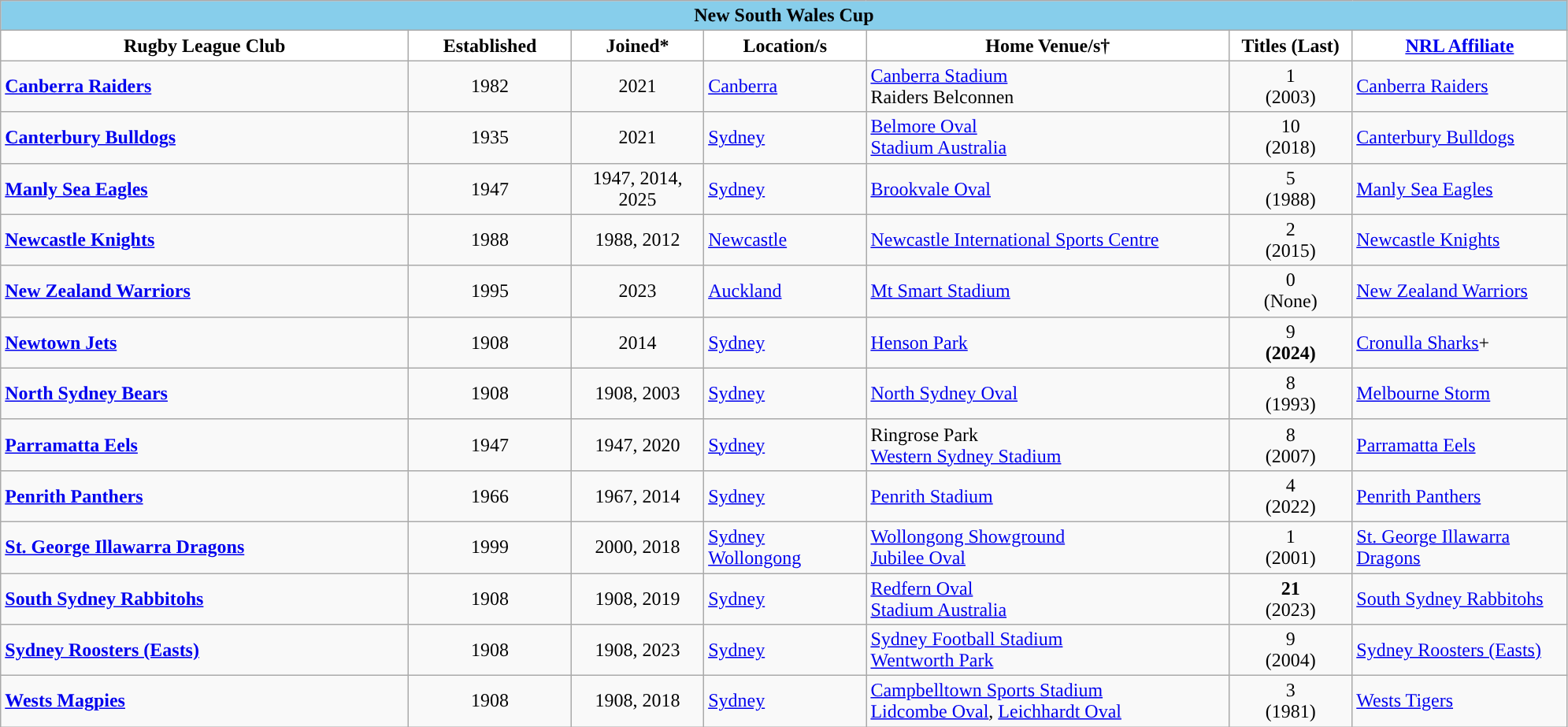<table class="wikitable" style="width: 105%">
<tr>
<td colspan="8" style="background:skyblue; text-align:center;"><strong><span>New South Wales Cup</span></strong></td>
</tr>
<tr>
<th style="background:white; width:05%">Rugby League Club</th>
<th style="background:white; width:01%">Established</th>
<th style="background:white; width:01%">Joined*</th>
<th style="background:white; width:01%">Location/s</th>
<th style="background:white; width:04%">Home Venue/s†</th>
<th style="background:white; width:01%">Titles (Last)</th>
<th style="background:white; width:02%"><a href='#'>NRL Affiliate</a></th>
</tr>
<tr>
<td style="text-align:left"> <strong><a href='#'>Canberra Raiders</a></strong></td>
<td style="text-align:center">1982</td>
<td style="text-align:center">2021</td>
<td><a href='#'>Canberra</a></td>
<td><a href='#'>Canberra Stadium</a><br>Raiders Belconnen</td>
<td align=center>1<br>(2003)</td>
<td style="text-align:left"> <a href='#'>Canberra Raiders</a></td>
</tr>
<tr>
<td style="text-align:left"> <strong><a href='#'>Canterbury Bulldogs</a></strong></td>
<td style="text-align:center">1935</td>
<td style="text-align:center">2021</td>
<td><a href='#'>Sydney</a></td>
<td><a href='#'>Belmore Oval</a><br><a href='#'>Stadium Australia</a></td>
<td align=center>10<br>(2018)</td>
<td style="text-align:left"> <a href='#'>Canterbury Bulldogs</a></td>
</tr>
<tr>
<td style="text-align:left"> <strong><a href='#'>Manly Sea Eagles</a></strong><br></td>
<td style="text-align:center">1947</td>
<td style="text-align:center">1947, 2014, 2025</td>
<td><a href='#'>Sydney</a></td>
<td><a href='#'>Brookvale Oval</a></td>
<td align=center>5<br>(1988)</td>
<td style="text-align:left"> <a href='#'>Manly Sea Eagles</a></td>
</tr>
<tr>
<td style="text-align:left"> <strong><a href='#'>Newcastle Knights</a></strong></td>
<td style="text-align:center">1988</td>
<td style="text-align:center">1988, 2012</td>
<td><a href='#'>Newcastle</a></td>
<td><a href='#'>Newcastle International Sports Centre</a></td>
<td align=center>2<br>(2015)</td>
<td style="text-align:left"> <a href='#'>Newcastle Knights</a></td>
</tr>
<tr>
<td style="text-align:left"> <strong><a href='#'>New Zealand Warriors</a></strong></td>
<td style="text-align:center">1995</td>
<td style="text-align:center">2023</td>
<td><a href='#'>Auckland</a></td>
<td><a href='#'>Mt Smart Stadium</a></td>
<td align=center>0<br>(None)</td>
<td style="text-align:left"> <a href='#'>New Zealand Warriors</a></td>
</tr>
<tr>
<td style="text-align:left"> <strong><a href='#'>Newtown Jets</a></strong></td>
<td style="text-align:center">1908</td>
<td style="text-align:center">2014</td>
<td><a href='#'>Sydney</a></td>
<td><a href='#'>Henson Park</a></td>
<td align=center>9<br><strong>(2024)</strong></td>
<td style="text-align:left"> <a href='#'>Cronulla Sharks</a>+</td>
</tr>
<tr>
<td style="text-align:left"> <strong><a href='#'>North Sydney Bears</a></strong></td>
<td style="text-align:center">1908</td>
<td style="text-align:center">1908, 2003</td>
<td><a href='#'>Sydney</a></td>
<td><a href='#'>North Sydney Oval</a></td>
<td align=center>8<br>(1993)</td>
<td style="text-align:left"> <a href='#'>Melbourne Storm</a></td>
</tr>
<tr>
<td style="text-align:left"> <strong><a href='#'>Parramatta Eels</a></strong></td>
<td style="text-align:center">1947</td>
<td style="text-align:center">1947, 2020</td>
<td><a href='#'>Sydney</a></td>
<td>Ringrose Park<br><a href='#'>Western Sydney Stadium</a></td>
<td align=center>8<br>(2007)</td>
<td style="text-align:left"> <a href='#'>Parramatta Eels</a></td>
</tr>
<tr>
<td style="text-align:left"> <strong><a href='#'>Penrith Panthers</a></strong></td>
<td style="text-align:center">1966</td>
<td style="text-align:center">1967, 2014</td>
<td><a href='#'>Sydney</a></td>
<td><a href='#'>Penrith Stadium</a></td>
<td align=center>4<br>(2022)</td>
<td style="text-align:left"> <a href='#'>Penrith Panthers</a></td>
</tr>
<tr>
<td style="text-align:left"> <strong><a href='#'>St. George Illawarra Dragons</a></strong></td>
<td style="text-align:center">1999</td>
<td style="text-align:center">2000, 2018</td>
<td><a href='#'>Sydney</a><br><a href='#'>Wollongong</a></td>
<td><a href='#'>Wollongong Showground</a><br> <a href='#'>Jubilee Oval</a></td>
<td align=center>1<br>(2001)</td>
<td style="text-align:left"> <a href='#'>St. George Illawarra Dragons</a></td>
</tr>
<tr>
<td style="text-align:left"> <strong><a href='#'>South Sydney Rabbitohs</a></strong></td>
<td style="text-align:center">1908</td>
<td style="text-align:center">1908, 2019</td>
<td><a href='#'>Sydney</a></td>
<td><a href='#'>Redfern Oval</a><br><a href='#'>Stadium Australia</a></td>
<td align=center><strong>21</strong><br>(2023)</td>
<td style="text-align:left"> <a href='#'>South Sydney Rabbitohs</a></td>
</tr>
<tr>
<td style="text-align:left"> <strong><a href='#'>Sydney Roosters (Easts)</a></strong></td>
<td style="text-align:center">1908</td>
<td style="text-align:center">1908, 2023</td>
<td><a href='#'>Sydney</a></td>
<td><a href='#'>Sydney Football Stadium</a><br><a href='#'>Wentworth Park</a></td>
<td align=center>9<br>(2004)</td>
<td style="text-align:left"> <a href='#'>Sydney Roosters (Easts)</a></td>
</tr>
<tr>
<td style="text-align:left"> <strong><a href='#'>Wests Magpies</a></strong></td>
<td style="text-align:center">1908</td>
<td style="text-align:center">1908, 2018</td>
<td><a href='#'>Sydney</a></td>
<td><a href='#'>Campbelltown Sports Stadium</a><br><a href='#'>Lidcombe Oval</a>, <a href='#'>Leichhardt Oval</a></td>
<td align=center>3<br>(1981)</td>
<td style="text-align:left"> <a href='#'>Wests Tigers</a></td>
</tr>
</table>
